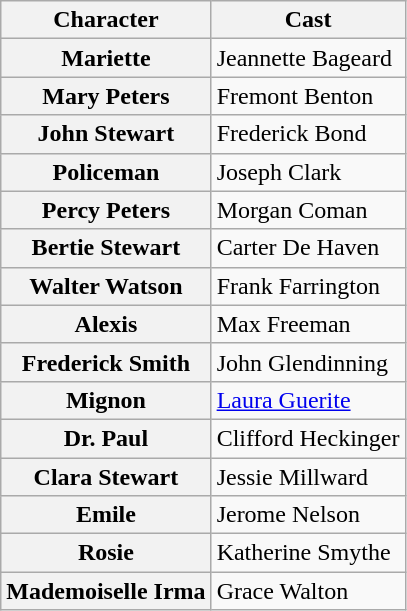<table class="wikitable sortable plainrowheaders">
<tr>
<th scope="col">Character</th>
<th scope="col">Cast</th>
</tr>
<tr>
<th scope="row">Mariette</th>
<td>Jeannette Bageard</td>
</tr>
<tr>
<th scope="row">Mary Peters</th>
<td>Fremont Benton</td>
</tr>
<tr>
<th scope="row">John Stewart</th>
<td>Frederick Bond</td>
</tr>
<tr>
<th scope="row">Policeman</th>
<td>Joseph Clark</td>
</tr>
<tr>
<th scope="row">Percy Peters</th>
<td>Morgan Coman</td>
</tr>
<tr>
<th scope="row">Bertie Stewart</th>
<td>Carter De Haven</td>
</tr>
<tr>
<th scope="row">Walter Watson</th>
<td>Frank Farrington</td>
</tr>
<tr>
<th scope="row">Alexis</th>
<td>Max Freeman</td>
</tr>
<tr>
<th scope="row">Frederick Smith</th>
<td>John Glendinning</td>
</tr>
<tr>
<th scope="row">Mignon</th>
<td><a href='#'>Laura Guerite</a></td>
</tr>
<tr>
<th scope="row">Dr. Paul</th>
<td>Clifford Heckinger</td>
</tr>
<tr>
<th scope="row">Clara Stewart</th>
<td>Jessie Millward</td>
</tr>
<tr>
<th scope="row">Emile</th>
<td>Jerome Nelson</td>
</tr>
<tr>
<th scope="row">Rosie</th>
<td>Katherine Smythe</td>
</tr>
<tr>
<th scope="row">Mademoiselle Irma</th>
<td>Grace Walton</td>
</tr>
</table>
